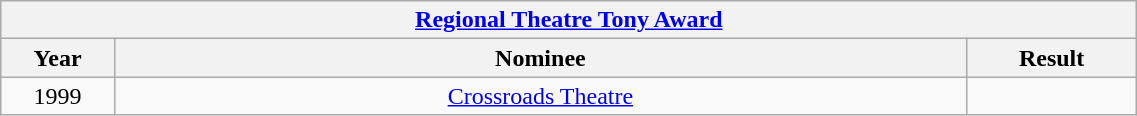<table class="wikitable" width="60%" style="text-align: center">
<tr>
<th colspan="4"><a href='#'>Regional Theatre Tony Award</a></th>
</tr>
<tr>
<th style="width:10%;">Year</th>
<th style="width:75%;">Nominee</th>
<th style="width:15%;">Result</th>
</tr>
<tr>
<td>1999</td>
<td><a href='#'>Crossroads Theatre</a></td>
<td></td>
</tr>
</table>
